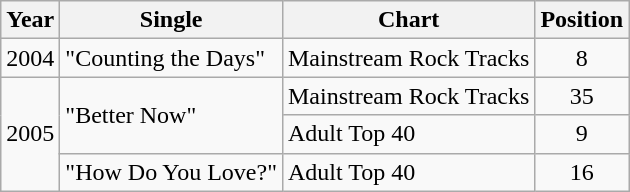<table class="wikitable">
<tr>
<th>Year</th>
<th>Single</th>
<th>Chart</th>
<th>Position</th>
</tr>
<tr>
<td>2004</td>
<td>"Counting the Days"</td>
<td>Mainstream Rock Tracks</td>
<td align="center">8</td>
</tr>
<tr>
<td rowspan="3">2005</td>
<td rowspan="2">"Better Now"</td>
<td>Mainstream Rock Tracks</td>
<td align="center">35</td>
</tr>
<tr>
<td>Adult Top 40</td>
<td align="center">9</td>
</tr>
<tr>
<td>"How Do You Love?"</td>
<td>Adult Top 40</td>
<td align="center">16</td>
</tr>
</table>
